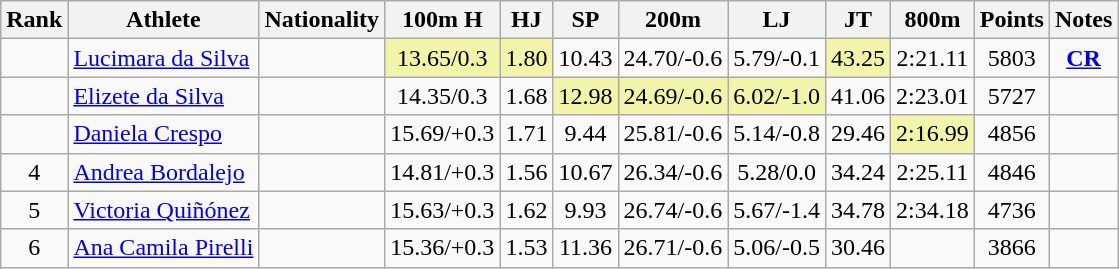<table class="wikitable sortable" style=" text-align:center;">
<tr>
<th>Rank</th>
<th>Athlete</th>
<th>Nationality</th>
<th>100m H</th>
<th>HJ</th>
<th>SP</th>
<th>200m</th>
<th>LJ</th>
<th>JT</th>
<th>800m</th>
<th>Points</th>
<th>Notes</th>
</tr>
<tr>
<td></td>
<td align=left><a href='#'>Lucimara da Silva</a></td>
<td align=left></td>
<td bgcolor=#F2F5A9>13.65/0.3</td>
<td bgcolor=#F2F5A9>1.80</td>
<td>10.43</td>
<td>24.70/-0.6</td>
<td>5.79/-0.1</td>
<td bgcolor=#F2F5A9>43.25</td>
<td>2:21.11</td>
<td>5803</td>
<td><a href='#'><strong>CR</strong></a></td>
</tr>
<tr>
<td></td>
<td align=left><a href='#'>Elizete da Silva</a></td>
<td align=left></td>
<td>14.35/0.3</td>
<td>1.68</td>
<td bgcolor=#F2F5A9>12.98</td>
<td bgcolor=#F2F5A9>24.69/-0.6</td>
<td bgcolor=#F2F5A9>6.02/-1.0</td>
<td>41.06</td>
<td>2:23.01</td>
<td>5727</td>
<td></td>
</tr>
<tr>
<td></td>
<td align=left><a href='#'>Daniela Crespo</a></td>
<td align=left></td>
<td>15.69/+0.3</td>
<td>1.71</td>
<td>9.44</td>
<td>25.81/-0.6</td>
<td>5.14/-0.8</td>
<td>29.46</td>
<td bgcolor=#F2F5A9>2:16.99</td>
<td>4856</td>
<td></td>
</tr>
<tr>
<td>4</td>
<td align=left><a href='#'>Andrea Bordalejo</a></td>
<td align=left></td>
<td>14.81/+0.3</td>
<td>1.56</td>
<td>10.67</td>
<td>26.34/-0.6</td>
<td>5.28/0.0</td>
<td>34.24</td>
<td>2:25.11</td>
<td>4846</td>
<td></td>
</tr>
<tr>
<td>5</td>
<td align=left><a href='#'>Victoria Quiñónez</a></td>
<td align=left></td>
<td>15.63/+0.3</td>
<td>1.62</td>
<td>9.93</td>
<td>26.74/-0.6</td>
<td>5.67/-1.4</td>
<td>34.78</td>
<td>2:34.18</td>
<td>4736</td>
<td></td>
</tr>
<tr>
<td>6</td>
<td align=left><a href='#'>Ana Camila Pirelli</a></td>
<td align=left></td>
<td>15.36/+0.3</td>
<td>1.53</td>
<td>11.36</td>
<td>26.71/-0.6</td>
<td>5.06/-0.5</td>
<td>30.46</td>
<td></td>
<td>3866</td>
<td></td>
</tr>
</table>
